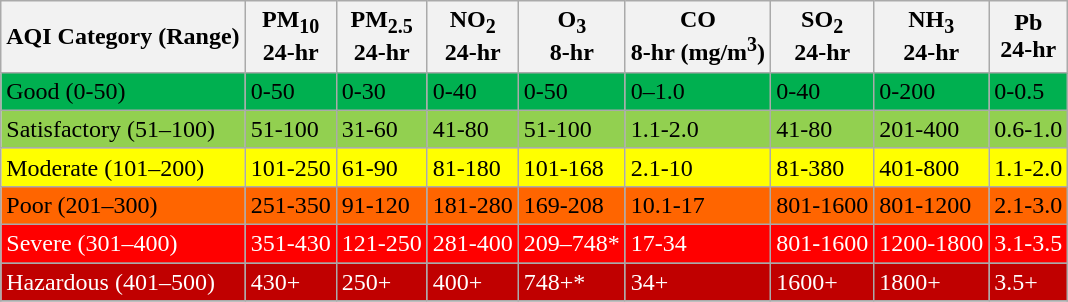<table class="wikitable">
<tr>
<th>AQI Category (Range)</th>
<th>PM<sub>10</sub><br>24-hr</th>
<th>PM<sub>2.5</sub><br>24-hr</th>
<th>NO<sub>2</sub><br>24-hr</th>
<th>O<sub>3</sub><br>8-hr</th>
<th>CO<br>8-hr (mg/m<sup>3</sup>)</th>
<th>SO<sub>2</sub><br>24-hr</th>
<th>NH<sub>3</sub><br>24-hr</th>
<th>Pb<br>24-hr</th>
</tr>
<tr style="background-color:#00b050;color:#000;">
<td>Good (0-50)</td>
<td>0-50</td>
<td>0-30</td>
<td>0-40</td>
<td>0-50</td>
<td>0–1.0</td>
<td>0-40</td>
<td>0-200</td>
<td>0-0.5</td>
</tr>
<tr style="background-color:#92d050;color:#000;">
<td>Satisfactory (51–100)</td>
<td>51-100</td>
<td>31-60</td>
<td>41-80</td>
<td>51-100</td>
<td>1.1-2.0</td>
<td>41-80</td>
<td>201-400</td>
<td>0.6-1.0</td>
</tr>
<tr style="background-color:#ffff00;color:#000;">
<td>Moderate (101–200)</td>
<td>101-250</td>
<td>61-90</td>
<td>81-180</td>
<td>101-168</td>
<td>2.1-10</td>
<td>81-380</td>
<td>401-800</td>
<td>1.1-2.0</td>
</tr>
<tr style="background-color:#ff6500;color:#000;">
<td>Poor (201–300)</td>
<td>251-350</td>
<td>91-120</td>
<td>181-280</td>
<td>169-208</td>
<td>10.1-17</td>
<td>801-1600</td>
<td>801-1200</td>
<td>2.1-3.0</td>
</tr>
<tr style="background-color:#ff0000;color:#fff;">
<td>Severe (301–400)</td>
<td>351-430</td>
<td>121-250</td>
<td>281-400</td>
<td>209–748*</td>
<td>17-34</td>
<td>801-1600</td>
<td>1200-1800</td>
<td>3.1-3.5</td>
</tr>
<tr style="background-color:#c00000;color:#fff;">
<td>Hazardous (401–500)</td>
<td>430+</td>
<td>250+</td>
<td>400+</td>
<td>748+*</td>
<td>34+</td>
<td>1600+</td>
<td>1800+</td>
<td>3.5+</td>
</tr>
<tr>
</tr>
</table>
